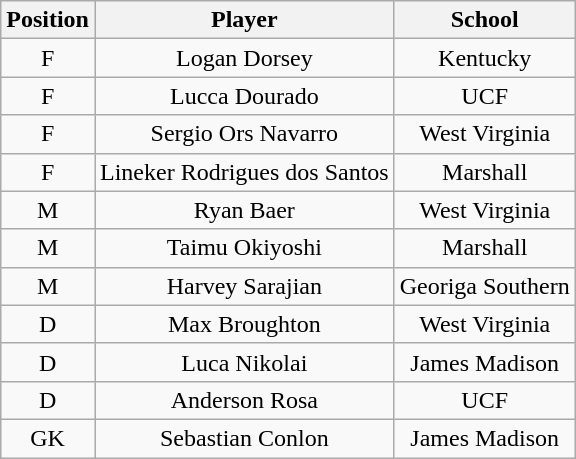<table class="wikitable" style="text-align:center">
<tr>
<th>Position</th>
<th>Player</th>
<th>School</th>
</tr>
<tr>
<td>F</td>
<td>Logan Dorsey</td>
<td>Kentucky</td>
</tr>
<tr>
<td>F</td>
<td>Lucca Dourado</td>
<td>UCF</td>
</tr>
<tr>
<td>F</td>
<td>Sergio Ors Navarro</td>
<td>West Virginia</td>
</tr>
<tr>
<td>F</td>
<td>Lineker Rodrigues dos Santos</td>
<td>Marshall</td>
</tr>
<tr>
<td>M</td>
<td>Ryan Baer</td>
<td>West Virginia</td>
</tr>
<tr>
<td>M</td>
<td>Taimu Okiyoshi</td>
<td>Marshall</td>
</tr>
<tr>
<td>M</td>
<td>Harvey Sarajian</td>
<td>Georiga Southern</td>
</tr>
<tr>
<td>D</td>
<td>Max Broughton</td>
<td>West Virginia</td>
</tr>
<tr>
<td>D</td>
<td>Luca Nikolai</td>
<td>James Madison</td>
</tr>
<tr>
<td>D</td>
<td>Anderson Rosa</td>
<td>UCF</td>
</tr>
<tr>
<td>GK</td>
<td>Sebastian Conlon</td>
<td>James Madison</td>
</tr>
</table>
